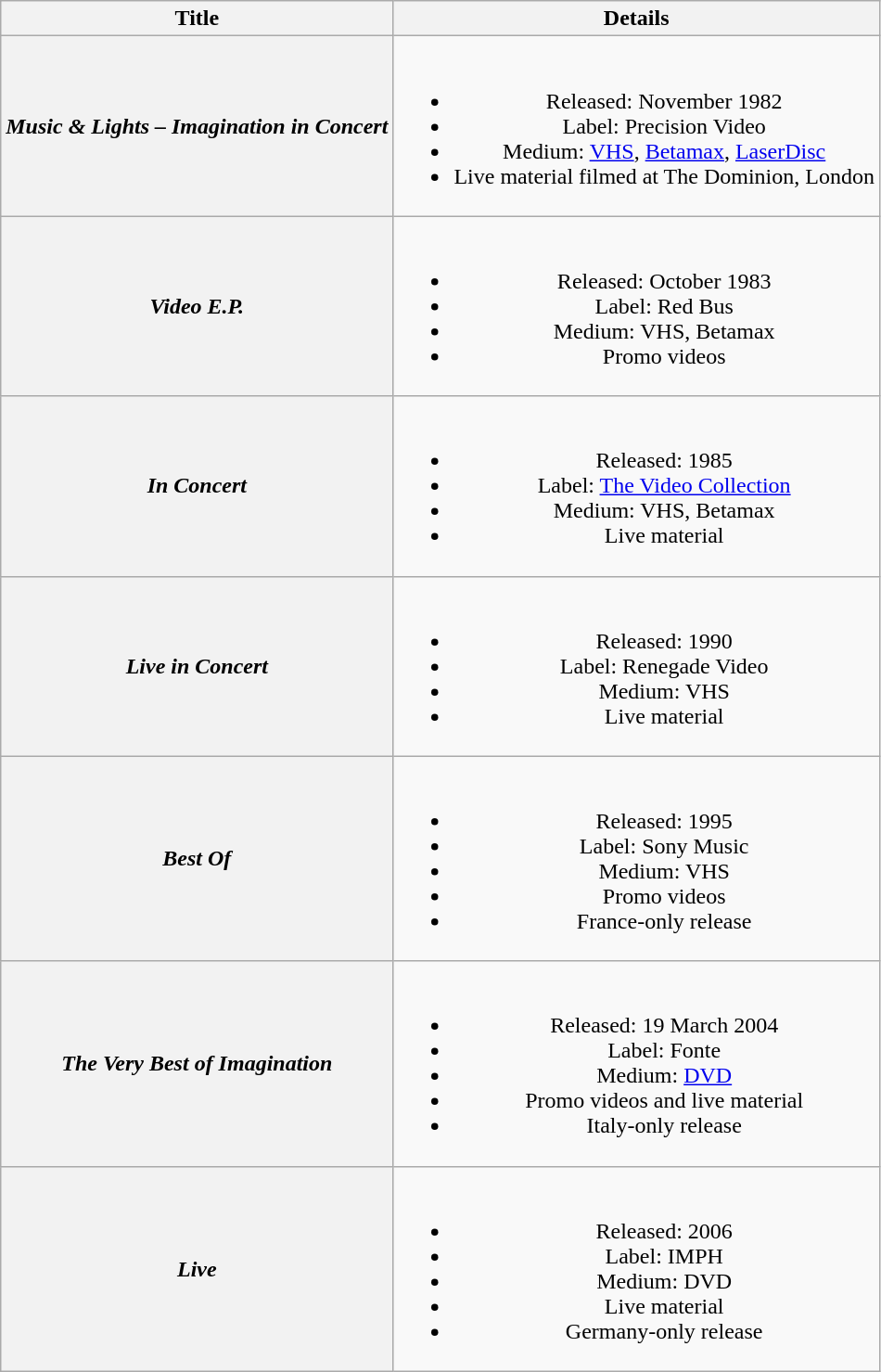<table class="wikitable plainrowheaders" style="text-align:center;">
<tr>
<th scope="col">Title</th>
<th scope="col">Details</th>
</tr>
<tr>
<th scope="row"><em>Music & Lights – Imagination in Concert</em></th>
<td><br><ul><li>Released: November 1982</li><li>Label: Precision Video</li><li>Medium: <a href='#'>VHS</a>, <a href='#'>Betamax</a>, <a href='#'>LaserDisc</a></li><li>Live material filmed at The Dominion, London</li></ul></td>
</tr>
<tr>
<th scope="row"><em>Video E.P.</em></th>
<td><br><ul><li>Released: October 1983</li><li>Label: Red Bus</li><li>Medium: VHS, Betamax</li><li>Promo videos</li></ul></td>
</tr>
<tr>
<th scope="row"><em>In Concert</em></th>
<td><br><ul><li>Released: 1985</li><li>Label: <a href='#'>The Video Collection</a></li><li>Medium: VHS, Betamax</li><li>Live material</li></ul></td>
</tr>
<tr>
<th scope="row"><em>Live in Concert</em></th>
<td><br><ul><li>Released: 1990</li><li>Label: Renegade Video</li><li>Medium: VHS</li><li>Live material</li></ul></td>
</tr>
<tr>
<th scope="row"><em>Best Of</em></th>
<td><br><ul><li>Released: 1995</li><li>Label: Sony Music</li><li>Medium: VHS</li><li>Promo videos</li><li>France-only release</li></ul></td>
</tr>
<tr>
<th scope="row"><em>The Very Best of Imagination</em></th>
<td><br><ul><li>Released: 19 March 2004</li><li>Label: Fonte</li><li>Medium: <a href='#'>DVD</a></li><li>Promo videos and live material</li><li>Italy-only release</li></ul></td>
</tr>
<tr>
<th scope="row"><em>Live</em></th>
<td><br><ul><li>Released: 2006</li><li>Label: IMPH</li><li>Medium: DVD</li><li>Live material</li><li>Germany-only release</li></ul></td>
</tr>
</table>
